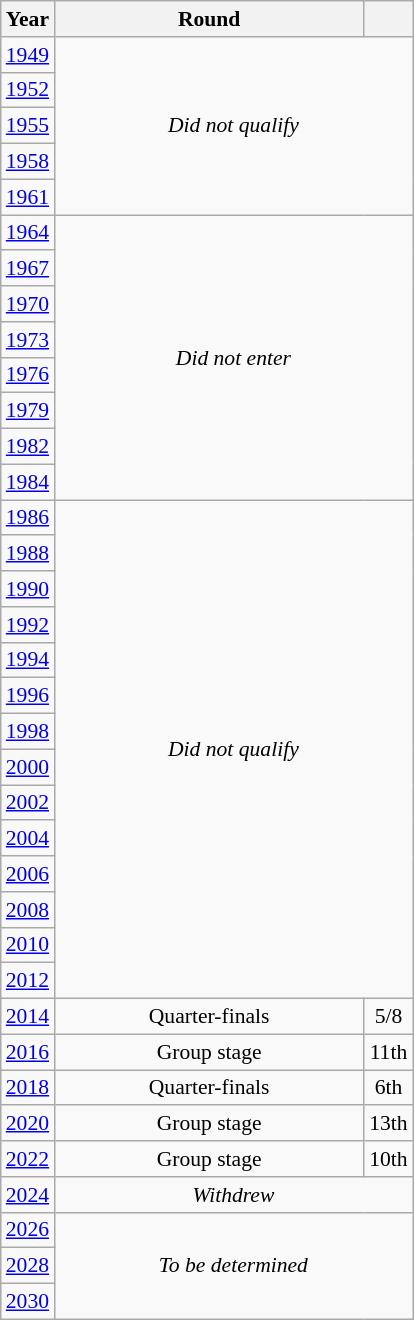<table class="wikitable" style="text-align: center; font-size:90%">
<tr>
<th>Year</th>
<th style="width:200px">Round</th>
<th></th>
</tr>
<tr>
<td><a href='#'>1949</a></td>
<td colspan="2" rowspan="5"><em>Did not qualify</em></td>
</tr>
<tr>
<td><a href='#'>1952</a></td>
</tr>
<tr>
<td><a href='#'>1955</a></td>
</tr>
<tr>
<td><a href='#'>1958</a></td>
</tr>
<tr>
<td><a href='#'>1961</a></td>
</tr>
<tr>
<td><a href='#'>1964</a></td>
<td colspan="2" rowspan="8"><em>Did not enter</em></td>
</tr>
<tr>
<td><a href='#'>1967</a></td>
</tr>
<tr>
<td><a href='#'>1970</a></td>
</tr>
<tr>
<td><a href='#'>1973</a></td>
</tr>
<tr>
<td><a href='#'>1976</a></td>
</tr>
<tr>
<td><a href='#'>1979</a></td>
</tr>
<tr>
<td><a href='#'>1982</a></td>
</tr>
<tr>
<td><a href='#'>1984</a></td>
</tr>
<tr>
<td><a href='#'>1986</a></td>
<td colspan="2" rowspan="14"><em>Did not qualify</em></td>
</tr>
<tr>
<td><a href='#'>1988</a></td>
</tr>
<tr>
<td><a href='#'>1990</a></td>
</tr>
<tr>
<td><a href='#'>1992</a></td>
</tr>
<tr>
<td><a href='#'>1994</a></td>
</tr>
<tr>
<td><a href='#'>1996</a></td>
</tr>
<tr>
<td><a href='#'>1998</a></td>
</tr>
<tr>
<td><a href='#'>2000</a></td>
</tr>
<tr>
<td><a href='#'>2002</a></td>
</tr>
<tr>
<td><a href='#'>2004</a></td>
</tr>
<tr>
<td><a href='#'>2006</a></td>
</tr>
<tr>
<td><a href='#'>2008</a></td>
</tr>
<tr>
<td><a href='#'>2010</a></td>
</tr>
<tr>
<td><a href='#'>2012</a></td>
</tr>
<tr>
<td><a href='#'>2014</a></td>
<td>Quarter-finals</td>
<td>5/8</td>
</tr>
<tr>
<td><a href='#'>2016</a></td>
<td>Group stage</td>
<td>11th</td>
</tr>
<tr>
<td><a href='#'>2018</a></td>
<td>Quarter-finals</td>
<td>6th</td>
</tr>
<tr>
<td><a href='#'>2020</a></td>
<td>Group stage</td>
<td>13th</td>
</tr>
<tr>
<td><a href='#'>2022</a></td>
<td>Group stage</td>
<td>10th</td>
</tr>
<tr>
<td><a href='#'>2024</a></td>
<td colspan="2"><em>Withdrew</em></td>
</tr>
<tr>
<td><a href='#'>2026</a></td>
<td colspan="2" rowspan="3"><em>To be determined</em></td>
</tr>
<tr>
<td><a href='#'>2028</a></td>
</tr>
<tr>
<td><a href='#'>2030</a></td>
</tr>
</table>
